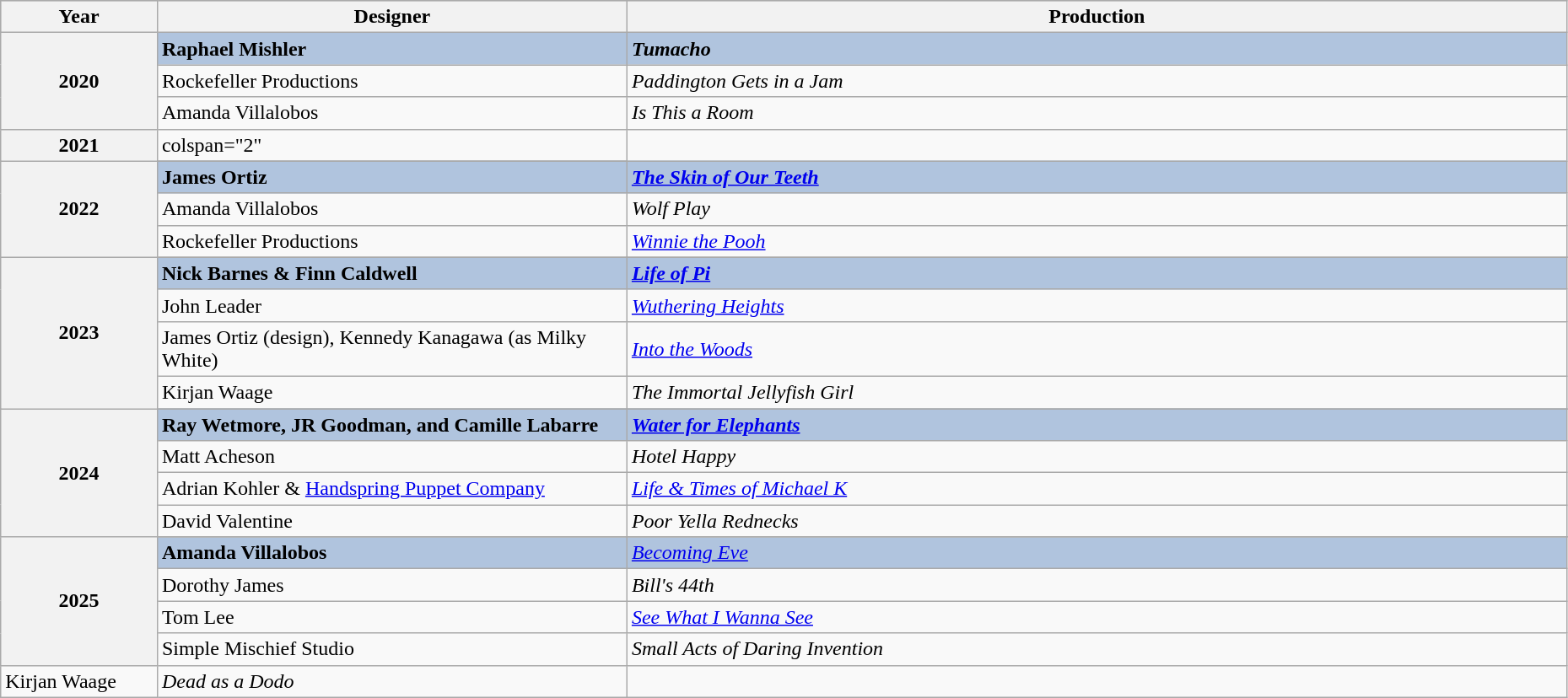<table class="wikitable" style="width:98%;">
<tr style="background:#bebebe;">
<th style="width:10%;">Year</th>
<th style="width:30%;">Designer</th>
<th style="width:60%;">Production</th>
</tr>
<tr>
<th rowspan="3">2020</th>
<td style="background:#B0C4DE"><strong>Raphael Mishler</strong></td>
<td style="background:#B0C4DE"><strong><em>Tumacho</em></strong></td>
</tr>
<tr>
<td>Rockefeller Productions</td>
<td><em>Paddington Gets in a Jam</em></td>
</tr>
<tr>
<td>Amanda Villalobos</td>
<td><em>Is This a Room</em></td>
</tr>
<tr>
<th>2021</th>
<td>colspan="2" </td>
</tr>
<tr>
<th rowspan="4">2022</th>
</tr>
<tr>
<td style="background:#B0C4DE"><strong>James Ortiz</strong></td>
<td style="background:#B0C4DE"><strong><em><a href='#'>The Skin of Our Teeth</a></em></strong></td>
</tr>
<tr>
<td>Amanda Villalobos</td>
<td><em>Wolf Play</em></td>
</tr>
<tr>
<td>Rockefeller Productions</td>
<td><em><a href='#'>Winnie the Pooh</a></em></td>
</tr>
<tr>
<th rowspan="5">2023</th>
</tr>
<tr style="background:#B0C4DE">
<td><strong>Nick Barnes & Finn Caldwell</strong></td>
<td><strong><em><a href='#'>Life of Pi</a></em></strong></td>
</tr>
<tr>
<td>John Leader</td>
<td><em><a href='#'>Wuthering Heights</a></em></td>
</tr>
<tr>
<td>James Ortiz (design), Kennedy Kanagawa (as Milky White)</td>
<td><em><a href='#'>Into the Woods</a></em></td>
</tr>
<tr>
<td>Kirjan Waage</td>
<td><em>The Immortal Jellyfish Girl</em></td>
</tr>
<tr>
<th rowspan="5">2024</th>
</tr>
<tr style="background:#B0C4DE">
<td><strong>Ray Wetmore, JR Goodman, and Camille Labarre</strong></td>
<td><strong><em><a href='#'>Water for Elephants</a></em></strong></td>
</tr>
<tr>
<td>Matt Acheson</td>
<td><em>Hotel Happy</em></td>
</tr>
<tr>
<td>Adrian Kohler & <a href='#'>Handspring Puppet Company</a></td>
<td><em><a href='#'>Life & Times of Michael K</a></em></td>
</tr>
<tr>
<td>David Valentine</td>
<td><em>Poor Yella Rednecks</em></td>
</tr>
<tr>
<th rowspan="5">2025</th>
</tr>
<tr style="background:#B0C4DE">
<td><strong>Amanda Villalobos</strong></td>
<td><em><a href='#'>Becoming Eve</a></em></td>
</tr>
<tr>
<td>Dorothy James</td>
<td><em>Bill's 44th</em></td>
</tr>
<tr>
<td>Tom Lee</td>
<td><em><a href='#'>See What I Wanna See</a></em></td>
</tr>
<tr>
<td>Simple Mischief Studio</td>
<td><em>Small Acts of Daring Invention</em></td>
</tr>
<tr>
<td>Kirjan Waage</td>
<td><em>Dead as a Dodo</em></td>
</tr>
</table>
